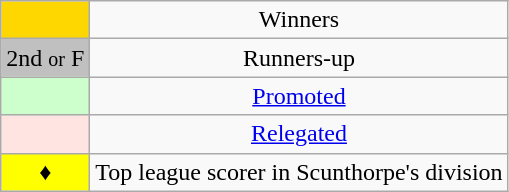<table class="wikitable" style="text-align:center">
<tr>
<td style=background:gold></td>
<td>Winners</td>
</tr>
<tr>
<td style=background:silver>2nd <small>or</small> F</td>
<td>Runners-up</td>
</tr>
<tr>
<td style=background:#cfc></td>
<td><a href='#'>Promoted</a></td>
</tr>
<tr>
<td style=background:MistyRose></td>
<td><a href='#'>Relegated</a></td>
</tr>
<tr>
<td style=background:yellow>♦</td>
<td>Top league scorer in Scunthorpe's division</td>
</tr>
</table>
